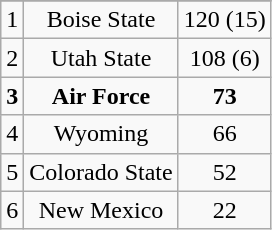<table class="wikitable" style="display: inline-table;">
<tr align="center">
</tr>
<tr align="center">
<td>1</td>
<td>Boise State</td>
<td>120 (15)</td>
</tr>
<tr align="center">
<td>2</td>
<td>Utah State</td>
<td>108 (6)</td>
</tr>
<tr align="center">
<td><strong>3</strong></td>
<td><strong>Air Force</strong></td>
<td><strong>73</strong></td>
</tr>
<tr align="center">
<td>4</td>
<td>Wyoming</td>
<td>66</td>
</tr>
<tr align="center">
<td>5</td>
<td>Colorado State</td>
<td>52</td>
</tr>
<tr align="center">
<td>6</td>
<td>New Mexico</td>
<td>22</td>
</tr>
</table>
